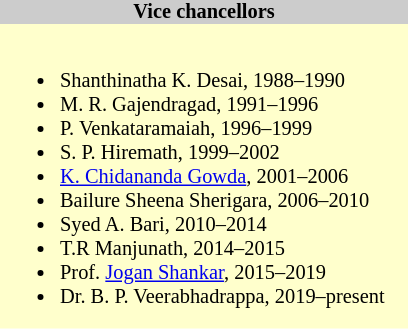<table class="toccolours" style="float:left; margin-right:1em; font-size:85%; background:#ffc; color:black; width:20em; max-width:25%;" cellspacing="0" cellpadding="0">
<tr>
<th style="background:#ccc;">Vice chancellors</th>
</tr>
<tr>
<td style="text-align: left;"><br><ul><li>Shanthinatha K. Desai, 1988–1990</li><li>M. R. Gajendragad, 1991–1996</li><li>P. Venkataramaiah, 1996–1999</li><li>S. P. Hiremath, 1999–2002</li><li><a href='#'>K. Chidananda Gowda</a>, 2001–2006</li><li>Bailure Sheena Sherigara, 2006–2010</li><li>Syed A. Bari, 2010–2014</li><li>T.R Manjunath, 2014–2015</li><li>Prof. <a href='#'>Jogan Shankar</a>, 2015–2019</li><li>Dr. B. P. Veerabhadrappa, 2019–present</li></ul></td>
</tr>
</table>
